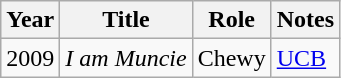<table class="wikitable">
<tr>
<th>Year</th>
<th>Title</th>
<th>Role</th>
<th>Notes</th>
</tr>
<tr>
<td>2009</td>
<td><em>I am Muncie</em></td>
<td>Chewy</td>
<td><a href='#'>UCB</a></td>
</tr>
</table>
